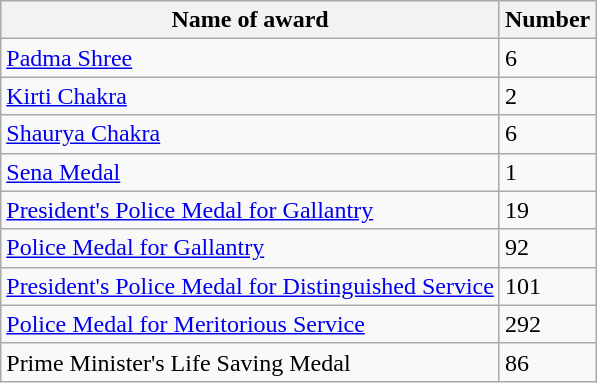<table class="wikitable sortable">
<tr>
<th>Name of award</th>
<th>Number</th>
</tr>
<tr>
<td><a href='#'>Padma Shree</a></td>
<td>6</td>
</tr>
<tr>
<td><a href='#'>Kirti Chakra</a></td>
<td>2</td>
</tr>
<tr>
<td><a href='#'>Shaurya Chakra</a></td>
<td>6</td>
</tr>
<tr>
<td><a href='#'>Sena Medal</a></td>
<td>1</td>
</tr>
<tr>
<td><a href='#'>President's Police Medal for Gallantry</a></td>
<td>19</td>
</tr>
<tr>
<td><a href='#'>Police Medal for Gallantry</a></td>
<td>92</td>
</tr>
<tr>
<td><a href='#'>President's Police Medal for Distinguished Service</a></td>
<td>101</td>
</tr>
<tr>
<td><a href='#'>Police Medal for Meritorious Service</a></td>
<td>292</td>
</tr>
<tr>
<td>Prime Minister's Life Saving Medal</td>
<td>86</td>
</tr>
</table>
